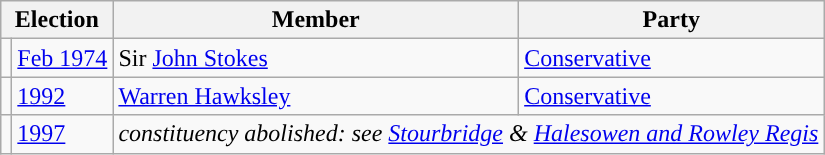<table class="wikitable">
<tr>
<th colspan="2">Election</th>
<th>Member</th>
<th>Party</th>
</tr>
<tr>
<td style="color:inherit;background-color: "></td>
<td><a href='#'>Feb 1974</a></td>
<td>Sir <a href='#'>John Stokes</a></td>
<td><a href='#'>Conservative</a></td>
</tr>
<tr>
<td style="color:inherit;background-color: "></td>
<td><a href='#'>1992</a></td>
<td><a href='#'>Warren Hawksley</a></td>
<td><a href='#'>Conservative</a></td>
</tr>
<tr>
<td></td>
<td><a href='#'>1997</a></td>
<td colspan="2"><em>constituency abolished: see <a href='#'>Stourbridge</a> & <a href='#'>Halesowen and Rowley Regis</a></em></td>
</tr>
</table>
